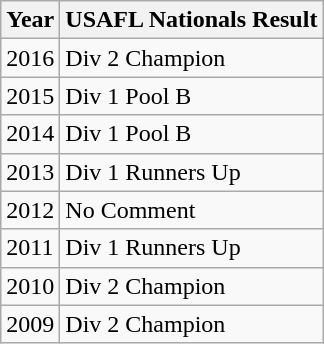<table class="wikitable">
<tr>
<th>Year</th>
<th>USAFL Nationals Result</th>
</tr>
<tr>
<td>2016</td>
<td>Div 2 Champion</td>
</tr>
<tr>
<td>2015</td>
<td>Div 1 Pool B</td>
</tr>
<tr>
<td>2014</td>
<td>Div 1 Pool B</td>
</tr>
<tr>
<td>2013</td>
<td>Div 1 Runners Up</td>
</tr>
<tr>
<td>2012</td>
<td>No Comment</td>
</tr>
<tr>
<td>2011</td>
<td>Div 1 Runners Up</td>
</tr>
<tr>
<td>2010</td>
<td>Div 2 Champion</td>
</tr>
<tr>
<td>2009</td>
<td>Div 2 Champion</td>
</tr>
</table>
